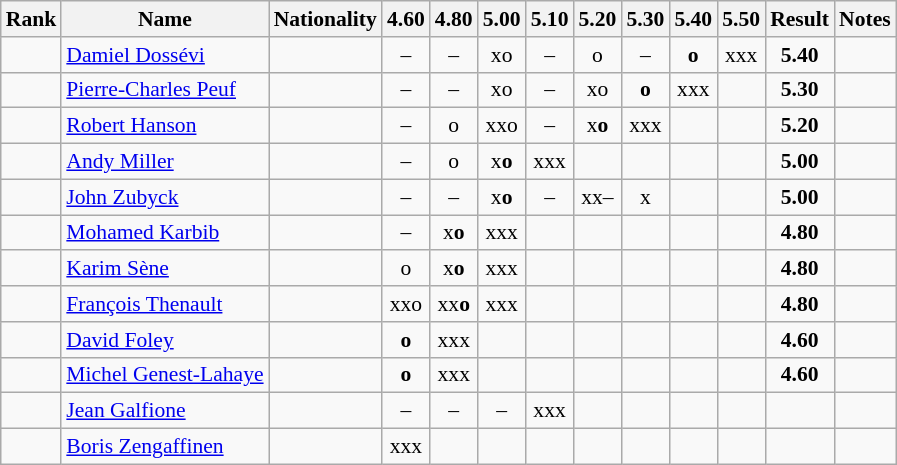<table class="wikitable sortable" style="text-align:center;font-size:90%">
<tr>
<th>Rank</th>
<th>Name</th>
<th>Nationality</th>
<th>4.60</th>
<th>4.80</th>
<th>5.00</th>
<th>5.10</th>
<th>5.20</th>
<th>5.30</th>
<th>5.40</th>
<th>5.50</th>
<th>Result</th>
<th>Notes</th>
</tr>
<tr>
<td></td>
<td align=left><a href='#'>Damiel Dossévi</a></td>
<td align=left></td>
<td>–</td>
<td>–</td>
<td>xo</td>
<td>–</td>
<td>o</td>
<td>–</td>
<td><strong>o</strong></td>
<td>xxx</td>
<td><strong>5.40</strong></td>
<td></td>
</tr>
<tr>
<td></td>
<td align=left><a href='#'>Pierre-Charles Peuf</a></td>
<td align=left></td>
<td>–</td>
<td>–</td>
<td>xo</td>
<td>–</td>
<td>xo</td>
<td><strong>o</strong></td>
<td>xxx</td>
<td></td>
<td><strong>5.30</strong></td>
<td></td>
</tr>
<tr>
<td></td>
<td align=left><a href='#'>Robert Hanson</a></td>
<td align=left></td>
<td>–</td>
<td>o</td>
<td>xxo</td>
<td>–</td>
<td>x<strong>o</strong></td>
<td>xxx</td>
<td></td>
<td></td>
<td><strong>5.20</strong></td>
<td></td>
</tr>
<tr>
<td></td>
<td align=left><a href='#'>Andy Miller</a></td>
<td align=left></td>
<td>–</td>
<td>o</td>
<td>x<strong>o</strong></td>
<td>xxx</td>
<td></td>
<td></td>
<td></td>
<td></td>
<td><strong>5.00</strong></td>
<td></td>
</tr>
<tr>
<td></td>
<td align=left><a href='#'>John Zubyck</a></td>
<td align=left></td>
<td>–</td>
<td>–</td>
<td>x<strong>o</strong></td>
<td>–</td>
<td>xx–</td>
<td>x</td>
<td></td>
<td></td>
<td><strong>5.00</strong></td>
<td></td>
</tr>
<tr>
<td></td>
<td align=left><a href='#'>Mohamed Karbib</a></td>
<td align=left></td>
<td>–</td>
<td>x<strong>o</strong></td>
<td>xxx</td>
<td></td>
<td></td>
<td></td>
<td></td>
<td></td>
<td><strong>4.80</strong></td>
<td></td>
</tr>
<tr>
<td></td>
<td align=left><a href='#'>Karim Sène</a></td>
<td align=left></td>
<td>o</td>
<td>x<strong>o</strong></td>
<td>xxx</td>
<td></td>
<td></td>
<td></td>
<td></td>
<td></td>
<td><strong>4.80</strong></td>
<td></td>
</tr>
<tr>
<td></td>
<td align=left><a href='#'>François Thenault</a></td>
<td align=left></td>
<td>xxo</td>
<td>xx<strong>o</strong></td>
<td>xxx</td>
<td></td>
<td></td>
<td></td>
<td></td>
<td></td>
<td><strong>4.80</strong></td>
<td></td>
</tr>
<tr>
<td></td>
<td align=left><a href='#'>David Foley</a></td>
<td align=left></td>
<td><strong>o</strong></td>
<td>xxx</td>
<td></td>
<td></td>
<td></td>
<td></td>
<td></td>
<td></td>
<td><strong>4.60</strong></td>
<td></td>
</tr>
<tr>
<td></td>
<td align=left><a href='#'>Michel Genest-Lahaye</a></td>
<td align=left></td>
<td><strong>o</strong></td>
<td>xxx</td>
<td></td>
<td></td>
<td></td>
<td></td>
<td></td>
<td></td>
<td><strong>4.60</strong></td>
<td></td>
</tr>
<tr>
<td></td>
<td align=left><a href='#'>Jean Galfione</a></td>
<td align=left></td>
<td>–</td>
<td>–</td>
<td>–</td>
<td>xxx</td>
<td></td>
<td></td>
<td></td>
<td></td>
<td><strong></strong></td>
<td></td>
</tr>
<tr>
<td></td>
<td align=left><a href='#'>Boris Zengaffinen</a></td>
<td align=left></td>
<td>xxx</td>
<td></td>
<td></td>
<td></td>
<td></td>
<td></td>
<td></td>
<td></td>
<td><strong></strong></td>
<td></td>
</tr>
</table>
